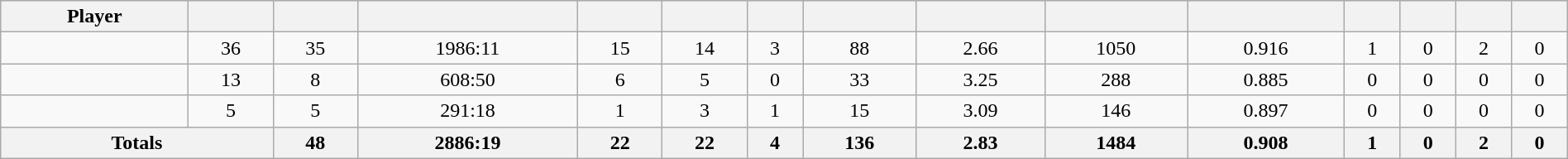<table class="wikitable sortable" style="width:100%; text-align:center;">
<tr style="text-align:center; background:#ddd;">
<th>Player</th>
<th></th>
<th></th>
<th></th>
<th></th>
<th></th>
<th></th>
<th></th>
<th></th>
<th></th>
<th></th>
<th></th>
<th></th>
<th></th>
<th></th>
</tr>
<tr>
<td style=white-space:nowrap></td>
<td>36</td>
<td>35</td>
<td>1986:11</td>
<td>15</td>
<td>14</td>
<td>3</td>
<td>88</td>
<td>2.66</td>
<td>1050</td>
<td>0.916</td>
<td>1</td>
<td>0</td>
<td>2</td>
<td>0</td>
</tr>
<tr>
<td style=white-space:nowrap></td>
<td>13</td>
<td>8</td>
<td>608:50</td>
<td>6</td>
<td>5</td>
<td>0</td>
<td>33</td>
<td>3.25</td>
<td>288</td>
<td>0.885</td>
<td>0</td>
<td>0</td>
<td>0</td>
<td>0</td>
</tr>
<tr>
<td style=white-space:nowrap></td>
<td>5</td>
<td>5</td>
<td>291:18</td>
<td>1</td>
<td>3</td>
<td>1</td>
<td>15</td>
<td>3.09</td>
<td>146</td>
<td>0.897</td>
<td>0</td>
<td>0</td>
<td>0</td>
<td>0</td>
</tr>
<tr class="unsortable">
<th colspan=2>Totals</th>
<th>48</th>
<th>2886:19</th>
<th>22</th>
<th>22</th>
<th>4</th>
<th>136</th>
<th>2.83</th>
<th>1484</th>
<th>0.908</th>
<th>1</th>
<th>0</th>
<th>2</th>
<th>0</th>
</tr>
</table>
